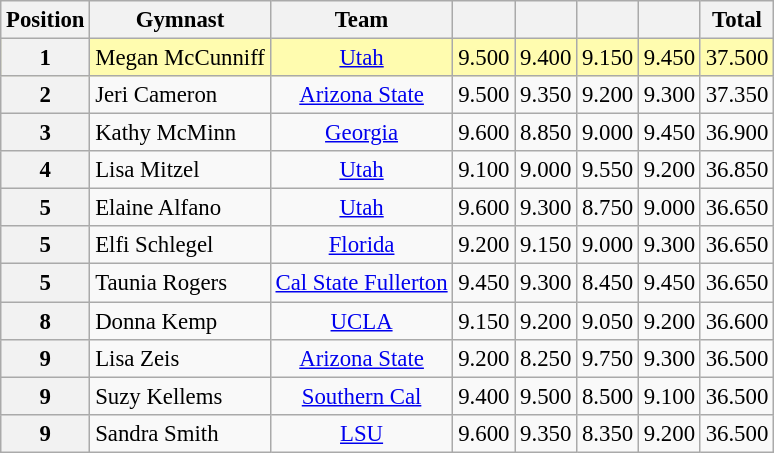<table class="wikitable sortable" style="text-align:center; font-size:95%">
<tr>
<th scope=col>Position</th>
<th scope=col>Gymnast</th>
<th scope=col>Team</th>
<th scope=col></th>
<th scope=col></th>
<th scope=col></th>
<th scope=col></th>
<th scope=col>Total</th>
</tr>
<tr bgcolor=fffcaf>
<th scope=row>1</th>
<td align=left>Megan McCunniff</td>
<td><a href='#'>Utah</a></td>
<td>9.500</td>
<td>9.400</td>
<td>9.150</td>
<td>9.450</td>
<td>37.500</td>
</tr>
<tr>
<th scope=row>2</th>
<td align=left>Jeri Cameron</td>
<td><a href='#'>Arizona State</a></td>
<td>9.500</td>
<td>9.350</td>
<td>9.200</td>
<td>9.300</td>
<td>37.350</td>
</tr>
<tr>
<th scope=row>3</th>
<td align=left>Kathy McMinn</td>
<td><a href='#'>Georgia</a></td>
<td>9.600</td>
<td>8.850</td>
<td>9.000</td>
<td>9.450</td>
<td>36.900</td>
</tr>
<tr>
<th scope=row>4</th>
<td align=left>Lisa Mitzel</td>
<td><a href='#'>Utah</a></td>
<td>9.100</td>
<td>9.000</td>
<td>9.550</td>
<td>9.200</td>
<td>36.850</td>
</tr>
<tr>
<th scope=row>5</th>
<td align=left>Elaine Alfano</td>
<td><a href='#'>Utah</a></td>
<td>9.600</td>
<td>9.300</td>
<td>8.750</td>
<td>9.000</td>
<td>36.650</td>
</tr>
<tr>
<th scope=row>5</th>
<td align=left>Elfi Schlegel</td>
<td><a href='#'>Florida</a></td>
<td>9.200</td>
<td>9.150</td>
<td>9.000</td>
<td>9.300</td>
<td>36.650</td>
</tr>
<tr>
<th scope=row>5</th>
<td align=left>Taunia Rogers</td>
<td><a href='#'>Cal State Fullerton</a></td>
<td>9.450</td>
<td>9.300</td>
<td>8.450</td>
<td>9.450</td>
<td>36.650</td>
</tr>
<tr>
<th scope=row>8</th>
<td align=left>Donna Kemp</td>
<td><a href='#'>UCLA</a></td>
<td>9.150</td>
<td>9.200</td>
<td>9.050</td>
<td>9.200</td>
<td>36.600</td>
</tr>
<tr>
<th scope=row>9</th>
<td align=left>Lisa Zeis</td>
<td><a href='#'>Arizona State</a></td>
<td>9.200</td>
<td>8.250</td>
<td>9.750</td>
<td>9.300</td>
<td>36.500</td>
</tr>
<tr>
<th scope=row>9</th>
<td align=left>Suzy Kellems</td>
<td><a href='#'>Southern Cal</a></td>
<td>9.400</td>
<td>9.500</td>
<td>8.500</td>
<td>9.100</td>
<td>36.500</td>
</tr>
<tr>
<th scope=row>9</th>
<td align=left>Sandra Smith</td>
<td><a href='#'>LSU</a></td>
<td>9.600</td>
<td>9.350</td>
<td>8.350</td>
<td>9.200</td>
<td>36.500</td>
</tr>
</table>
